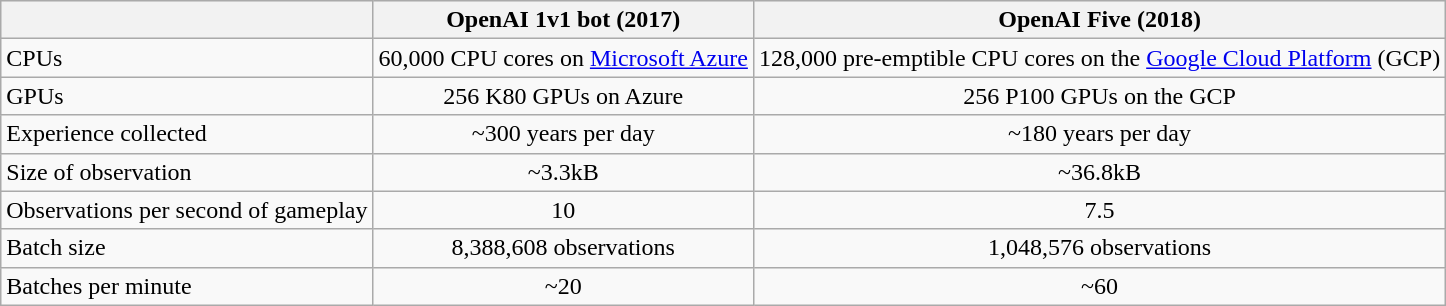<table class="wikitable sortable" style="text-align:center">
<tr style="background:#ececec; vertical-align:top;">
<th></th>
<th>OpenAI 1v1 bot (2017)</th>
<th>OpenAI Five (2018)</th>
</tr>
<tr>
<td align=left>CPUs</td>
<td>60,000 CPU cores on <a href='#'>Microsoft Azure</a></td>
<td>128,000 pre-emptible CPU cores on the <a href='#'>Google Cloud Platform</a> (GCP)</td>
</tr>
<tr>
<td align=left>GPUs</td>
<td>256 K80 GPUs on Azure</td>
<td>256 P100 GPUs on the GCP</td>
</tr>
<tr>
<td align=left>Experience collected</td>
<td>~300 years per day</td>
<td>~180 years per day</td>
</tr>
<tr>
<td align=left>Size of observation</td>
<td>~3.3kB</td>
<td>~36.8kB</td>
</tr>
<tr>
<td align=left>Observations per second of gameplay</td>
<td>10</td>
<td>7.5</td>
</tr>
<tr>
<td align=left>Batch size</td>
<td>8,388,608 observations</td>
<td>1,048,576 observations</td>
</tr>
<tr>
<td align=left>Batches per minute</td>
<td>~20</td>
<td>~60</td>
</tr>
</table>
